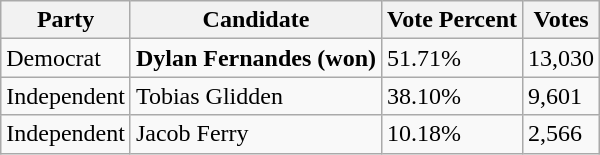<table class="wikitable">
<tr>
<th>Party</th>
<th>Candidate</th>
<th>Vote Percent</th>
<th>Votes</th>
</tr>
<tr>
<td>Democrat</td>
<td><strong>Dylan Fernandes (won)</strong></td>
<td>51.71%</td>
<td>13,030</td>
</tr>
<tr>
<td>Independent</td>
<td>Tobias Glidden</td>
<td>38.10%</td>
<td>9,601</td>
</tr>
<tr>
<td>Independent</td>
<td>Jacob Ferry</td>
<td>10.18%</td>
<td>2,566</td>
</tr>
</table>
